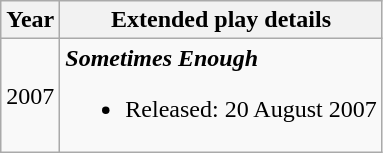<table class="wikitable" border="1">
<tr>
<th>Year</th>
<th>Extended play details</th>
</tr>
<tr>
<td>2007</td>
<td><strong><em>Sometimes Enough</em></strong><br><ul><li>Released: 20 August 2007</li></ul></td>
</tr>
</table>
